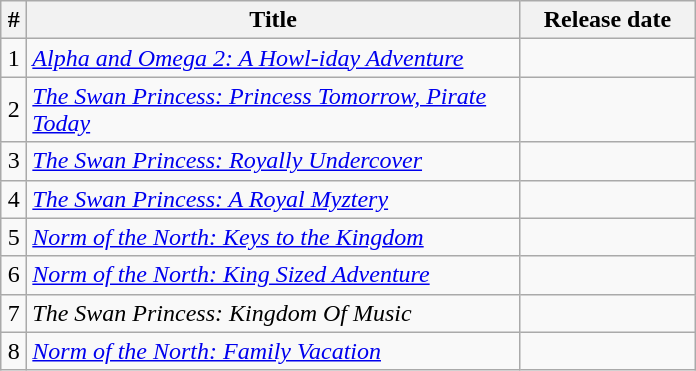<table class="wikitable sortable" style="text-align: right;">
<tr>
<th width=10>#</th>
<th ! style="width:321px;">Title</th>
<th ! style="width:110px;">Release date</th>
</tr>
<tr>
<td style="text-align:center;">1</td>
<td style="text-align:left;"><em><a href='#'>Alpha and Omega 2: A Howl-iday Adventure</a></em></td>
<td></td>
</tr>
<tr>
<td style="text-align:center;">2</td>
<td style="text-align:left;"><em><a href='#'>The Swan Princess: Princess Tomorrow, Pirate Today</a></em></td>
<td></td>
</tr>
<tr>
<td style="text-align:center;">3</td>
<td style="text-align:left;"><em><a href='#'>The Swan Princess: Royally Undercover</a></em></td>
<td></td>
</tr>
<tr>
<td style="text-align:center;">4</td>
<td style="text-align:left;"><em><a href='#'>The Swan Princess: A Royal Myztery</a></em></td>
<td></td>
</tr>
<tr>
<td style="text-align:center;">5</td>
<td style="text-align:left;"><em><a href='#'>Norm of the North: Keys to the Kingdom</a></em></td>
<td></td>
</tr>
<tr>
<td style="text-align:center;">6</td>
<td style="text-align:left;"><em><a href='#'>Norm of the North: King Sized Adventure</a></em></td>
<td></td>
</tr>
<tr>
<td style="text-align:center;">7</td>
<td style="text-align:left;"><em>The Swan Princess: Kingdom Of Music</em></td>
<td></td>
</tr>
<tr>
<td style="text-align:center;">8</td>
<td style="text-align:left;"><em><a href='#'>Norm of the North: Family Vacation</a></em></td>
<td></td>
</tr>
</table>
